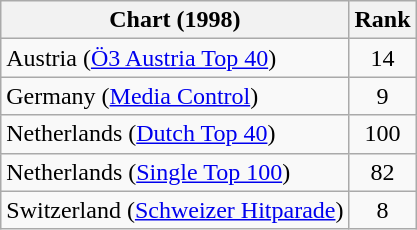<table class="wikitable sortable">
<tr>
<th>Chart (1998)</th>
<th>Rank</th>
</tr>
<tr>
<td>Austria (<a href='#'>Ö3 Austria Top 40</a>)</td>
<td align="center">14</td>
</tr>
<tr>
<td>Germany (<a href='#'>Media Control</a>)</td>
<td align="center">9</td>
</tr>
<tr>
<td>Netherlands (<a href='#'>Dutch Top 40</a>)</td>
<td align="center">100</td>
</tr>
<tr>
<td>Netherlands (<a href='#'>Single Top 100</a>)</td>
<td align="center">82</td>
</tr>
<tr>
<td>Switzerland (<a href='#'>Schweizer Hitparade</a>)</td>
<td align="center">8</td>
</tr>
</table>
